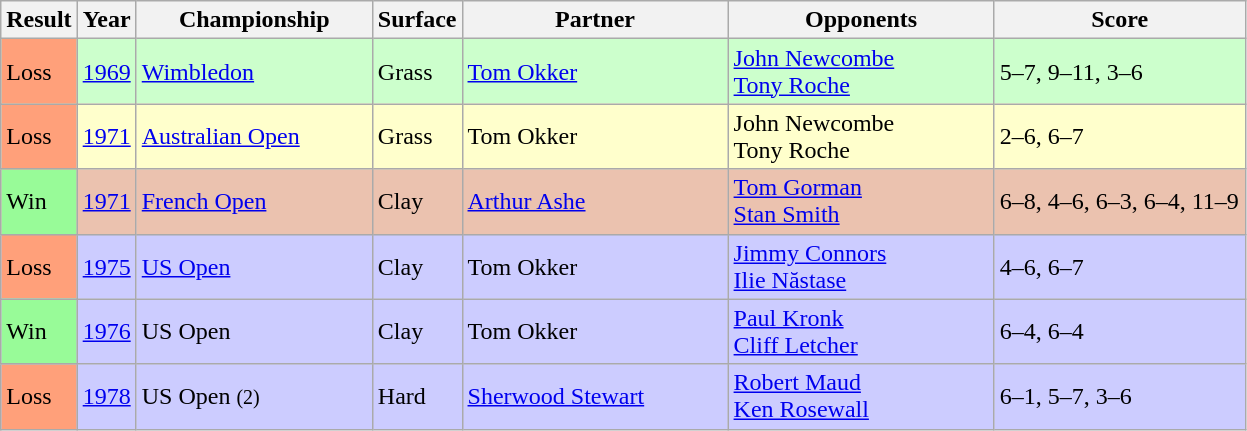<table class="sortable wikitable">
<tr>
<th style="width:40px">Result</th>
<th style="width:30px">Year</th>
<th style="width:150px">Championship</th>
<th style="width:50px">Surface</th>
<th style="width:170px">Partner</th>
<th style="width:170px">Opponents</th>
<th style="width:160px"  class="unsortable">Score</th>
</tr>
<tr style="background:#cfc;">
<td style="background:#ffa07a;">Loss</td>
<td><a href='#'>1969</a></td>
<td><a href='#'>Wimbledon</a></td>
<td>Grass</td>
<td> <a href='#'>Tom Okker</a></td>
<td> <a href='#'>John Newcombe</a><br> <a href='#'>Tony Roche</a></td>
<td>5–7, 9–11, 3–6</td>
</tr>
<tr style="background:#ffc;">
<td style="background:#ffa07a;">Loss</td>
<td><a href='#'>1971</a></td>
<td><a href='#'>Australian Open</a></td>
<td>Grass</td>
<td> Tom Okker</td>
<td> John Newcombe<br> Tony Roche</td>
<td>2–6, 6–7</td>
</tr>
<tr style="background:#ebc2af;">
<td style="background:#98fb98;">Win</td>
<td><a href='#'>1971</a></td>
<td><a href='#'>French Open</a></td>
<td>Clay</td>
<td> <a href='#'>Arthur Ashe</a></td>
<td> <a href='#'>Tom Gorman</a><br> <a href='#'>Stan Smith</a></td>
<td>6–8, 4–6, 6–3, 6–4, 11–9</td>
</tr>
<tr style="background:#ccf;">
<td style="background:#ffa07a;">Loss</td>
<td><a href='#'>1975</a></td>
<td><a href='#'>US Open</a></td>
<td>Clay</td>
<td> Tom Okker</td>
<td> <a href='#'>Jimmy Connors</a><br> <a href='#'>Ilie Năstase</a></td>
<td>4–6, 6–7</td>
</tr>
<tr style="background:#ccf;">
<td style="background:#98fb98;">Win</td>
<td><a href='#'>1976</a></td>
<td>US Open</td>
<td>Clay</td>
<td> Tom Okker</td>
<td> <a href='#'>Paul Kronk</a><br> <a href='#'>Cliff Letcher</a></td>
<td>6–4, 6–4</td>
</tr>
<tr style="background:#ccf;">
<td style="background:#ffa07a;">Loss</td>
<td><a href='#'>1978</a></td>
<td>US Open <small>(2)</small></td>
<td>Hard</td>
<td> <a href='#'>Sherwood Stewart</a></td>
<td> <a href='#'>Robert Maud</a><br> <a href='#'>Ken Rosewall</a></td>
<td>6–1, 5–7, 3–6</td>
</tr>
</table>
